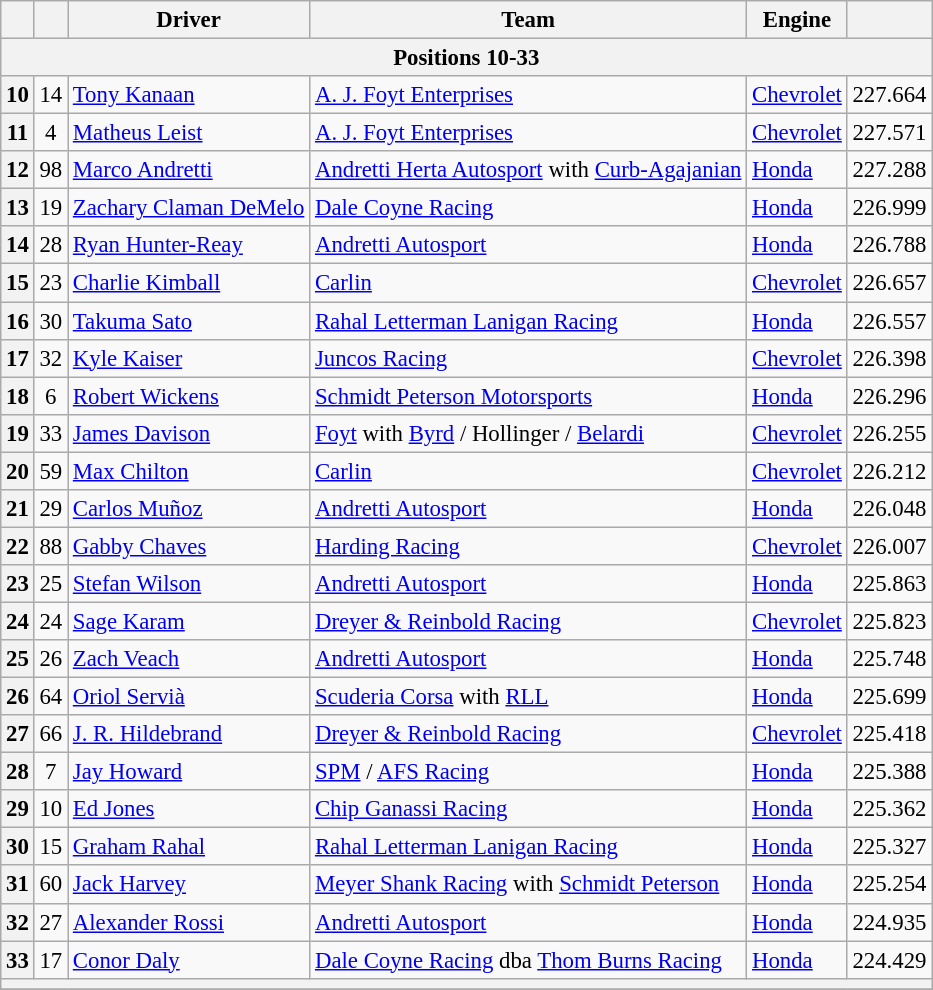<table class="wikitable" style="font-size:95%;">
<tr>
<th></th>
<th></th>
<th>Driver</th>
<th>Team</th>
<th>Engine</th>
<th></th>
</tr>
<tr>
<th scope="row" colspan=6>Positions 10-33</th>
</tr>
<tr>
<th scope="row">10</th>
<td style="text-align:center;">14</td>
<td align="left"> <a href='#'>Tony Kanaan</a></td>
<td><a href='#'>A. J. Foyt Enterprises</a></td>
<td><a href='#'>Chevrolet</a></td>
<td>227.664</td>
</tr>
<tr>
<th scope="row">11</th>
<td style="text-align:center;">4</td>
<td align="left"> <a href='#'>Matheus Leist</a> </td>
<td><a href='#'>A. J. Foyt Enterprises</a></td>
<td><a href='#'>Chevrolet</a></td>
<td>227.571</td>
</tr>
<tr>
<th scope="row">12</th>
<td style="text-align:center;">98</td>
<td align="left"> <a href='#'>Marco Andretti</a></td>
<td><a href='#'>Andretti Herta Autosport</a> with <a href='#'>Curb-Agajanian</a></td>
<td><a href='#'>Honda</a></td>
<td>227.288</td>
</tr>
<tr>
<th scope="row">13</th>
<td style="text-align:center;">19</td>
<td align="left"> <a href='#'>Zachary Claman DeMelo</a> </td>
<td><a href='#'>Dale Coyne Racing</a></td>
<td><a href='#'>Honda</a></td>
<td>226.999</td>
</tr>
<tr>
<th scope="row">14</th>
<td style="text-align:center;">28</td>
<td align="left"> <a href='#'>Ryan Hunter-Reay</a></td>
<td><a href='#'>Andretti Autosport</a></td>
<td><a href='#'>Honda</a></td>
<td>226.788</td>
</tr>
<tr>
<th scope="row">15</th>
<td style="text-align:center;">23</td>
<td align="left"> <a href='#'>Charlie Kimball</a></td>
<td><a href='#'>Carlin</a></td>
<td><a href='#'>Chevrolet</a></td>
<td>226.657</td>
</tr>
<tr>
<th scope="row">16</th>
<td style="text-align:center;">30</td>
<td align="left"> <a href='#'>Takuma Sato</a></td>
<td><a href='#'>Rahal Letterman Lanigan Racing</a></td>
<td><a href='#'>Honda</a></td>
<td>226.557</td>
</tr>
<tr>
<th scope="row">17</th>
<td style="text-align:center;">32</td>
<td align="left"> <a href='#'>Kyle Kaiser</a> </td>
<td><a href='#'>Juncos Racing</a></td>
<td><a href='#'>Chevrolet</a></td>
<td>226.398</td>
</tr>
<tr>
<th scope="row">18</th>
<td style="text-align:center;">6</td>
<td align="left"> <a href='#'>Robert Wickens</a> </td>
<td><a href='#'>Schmidt Peterson Motorsports</a></td>
<td><a href='#'>Honda</a></td>
<td>226.296</td>
</tr>
<tr>
<th scope="row">19</th>
<td style="text-align:center;">33</td>
<td align="left"> <a href='#'>James Davison</a></td>
<td><a href='#'>Foyt</a> with <a href='#'>Byrd</a> / Hollinger / <a href='#'>Belardi</a></td>
<td><a href='#'>Chevrolet</a></td>
<td>226.255</td>
</tr>
<tr>
<th scope="row">20</th>
<td style="text-align:center;">59</td>
<td align="left"> <a href='#'>Max Chilton</a></td>
<td><a href='#'>Carlin</a></td>
<td><a href='#'>Chevrolet</a></td>
<td>226.212</td>
</tr>
<tr>
<th scope="row">21</th>
<td style="text-align:center;">29</td>
<td align="left"> <a href='#'>Carlos Muñoz</a></td>
<td><a href='#'>Andretti Autosport</a></td>
<td><a href='#'>Honda</a></td>
<td>226.048</td>
</tr>
<tr>
<th scope="row">22</th>
<td style="text-align:center;">88</td>
<td align="left"> <a href='#'>Gabby Chaves</a></td>
<td><a href='#'>Harding Racing</a></td>
<td><a href='#'>Chevrolet</a></td>
<td>226.007</td>
</tr>
<tr>
<th scope="row">23</th>
<td style="text-align:center;">25</td>
<td align="left"> <a href='#'>Stefan Wilson</a></td>
<td><a href='#'>Andretti Autosport</a></td>
<td><a href='#'>Honda</a></td>
<td>225.863</td>
</tr>
<tr>
<th scope="row">24</th>
<td style="text-align:center;">24</td>
<td align="left"> <a href='#'>Sage Karam</a></td>
<td><a href='#'>Dreyer & Reinbold Racing</a></td>
<td><a href='#'>Chevrolet</a></td>
<td>225.823</td>
</tr>
<tr>
<th scope="row">25</th>
<td style="text-align:center;">26</td>
<td align="left"> <a href='#'>Zach Veach</a></td>
<td><a href='#'>Andretti Autosport</a></td>
<td><a href='#'>Honda</a></td>
<td>225.748</td>
</tr>
<tr>
<th scope="row">26</th>
<td style="text-align:center;">64</td>
<td align="left"> <a href='#'>Oriol Servià</a></td>
<td><a href='#'>Scuderia Corsa</a> with <a href='#'>RLL</a></td>
<td><a href='#'>Honda</a></td>
<td>225.699</td>
</tr>
<tr>
<th scope="row">27</th>
<td style="text-align:center;">66</td>
<td align="left"> <a href='#'>J. R. Hildebrand</a></td>
<td><a href='#'>Dreyer & Reinbold Racing</a></td>
<td><a href='#'>Chevrolet</a></td>
<td>225.418</td>
</tr>
<tr>
<th scope="row">28</th>
<td style="text-align:center;">7</td>
<td align="left"> <a href='#'>Jay Howard</a></td>
<td><a href='#'>SPM</a> / <a href='#'>AFS Racing</a></td>
<td><a href='#'>Honda</a></td>
<td>225.388</td>
</tr>
<tr>
<th scope="row">29</th>
<td style="text-align:center;">10</td>
<td align="left"> <a href='#'>Ed Jones</a></td>
<td><a href='#'>Chip Ganassi Racing</a></td>
<td><a href='#'>Honda</a></td>
<td>225.362</td>
</tr>
<tr>
<th scope="row">30</th>
<td style="text-align:center;">15</td>
<td align="left"> <a href='#'>Graham Rahal</a></td>
<td><a href='#'>Rahal Letterman Lanigan Racing</a></td>
<td><a href='#'>Honda</a></td>
<td>225.327</td>
</tr>
<tr>
<th scope="row">31</th>
<td style="text-align:center;">60</td>
<td align="left"> <a href='#'>Jack Harvey</a></td>
<td><a href='#'>Meyer Shank Racing</a> with <a href='#'>Schmidt Peterson</a></td>
<td><a href='#'>Honda</a></td>
<td>225.254</td>
</tr>
<tr>
<th scope="row">32</th>
<td style="text-align:center;">27</td>
<td align="left"> <a href='#'>Alexander Rossi</a></td>
<td><a href='#'>Andretti Autosport</a></td>
<td><a href='#'>Honda</a></td>
<td>224.935</td>
</tr>
<tr>
<th scope="row">33</th>
<td style="text-align:center;">17</td>
<td align="left"> <a href='#'>Conor Daly</a></td>
<td><a href='#'>Dale Coyne Racing</a> dba <a href='#'>Thom Burns Racing</a></td>
<td><a href='#'>Honda</a></td>
<td>224.429</td>
</tr>
<tr>
<th colspan="6"></th>
</tr>
<tr>
</tr>
</table>
